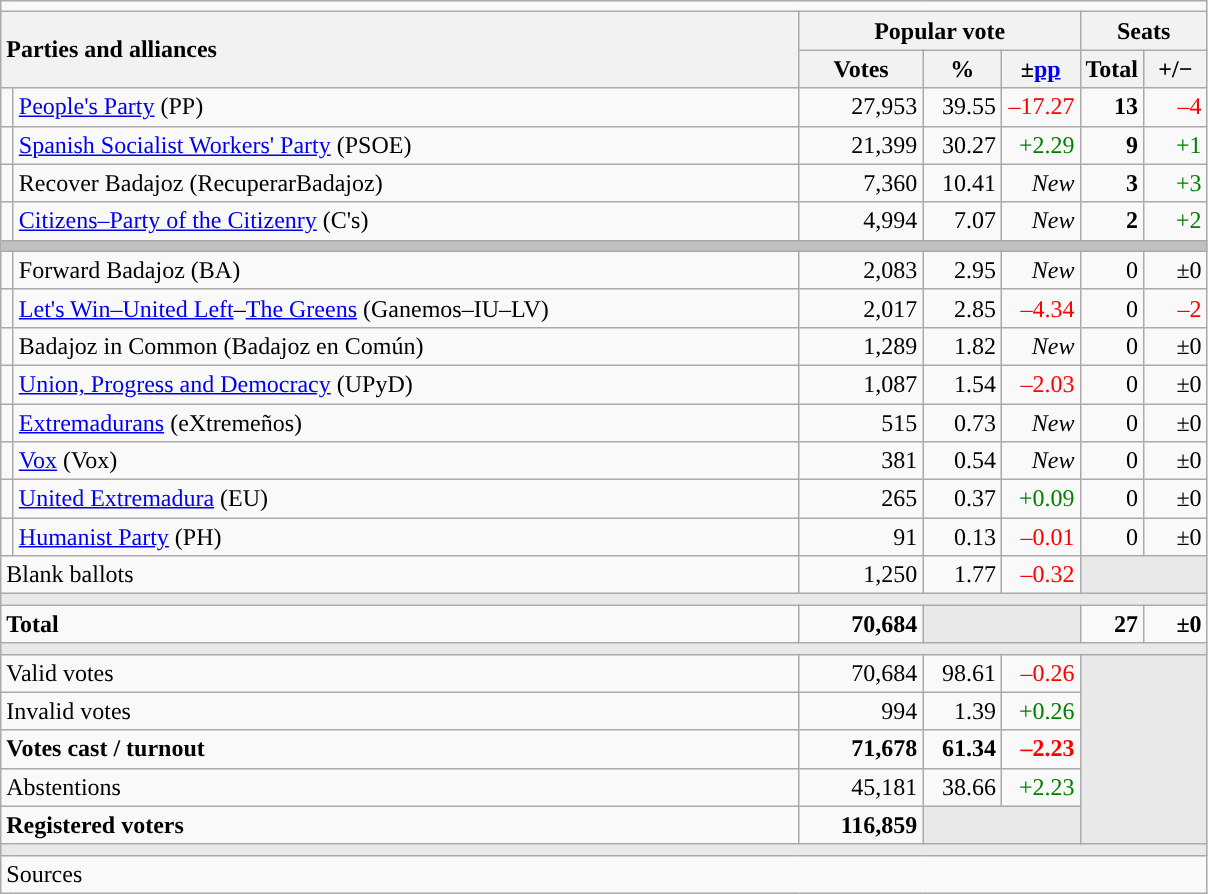<table class="wikitable" style="text-align:right;">
<tr>
<td colspan="7"></td>
</tr>
<tr>
<th style="text-align:left;" rowspan="2" colspan="2" width="525">Parties and alliances</th>
<th colspan="3">Popular vote</th>
<th colspan="2">Seats</th>
</tr>
<tr>
<th width="75">Votes</th>
<th width="45">%</th>
<th width="45">±<a href='#'>pp</a></th>
<th width="35">Total</th>
<th width="35">+/−</th>
</tr>
<tr>
<td width="1" style="color:inherit;background:"></td>
<td align="left"><a href='#'>People's Party</a> (PP)</td>
<td>27,953</td>
<td>39.55</td>
<td style="color:red;">–17.27</td>
<td><strong>13</strong></td>
<td style="color:red;">–4</td>
</tr>
<tr>
<td style="color:inherit;background:"></td>
<td align="left"><a href='#'>Spanish Socialist Workers' Party</a> (PSOE)</td>
<td>21,399</td>
<td>30.27</td>
<td style="color:green;">+2.29</td>
<td><strong>9</strong></td>
<td style="color:green;">+1</td>
</tr>
<tr>
<td style="color:inherit;background:"></td>
<td align="left">Recover Badajoz (RecuperarBadajoz)</td>
<td>7,360</td>
<td>10.41</td>
<td><em>New</em></td>
<td><strong>3</strong></td>
<td style="color:green;">+3</td>
</tr>
<tr>
<td style="color:inherit;background:"></td>
<td align="left"><a href='#'>Citizens–Party of the Citizenry</a> (C's)</td>
<td>4,994</td>
<td>7.07</td>
<td><em>New</em></td>
<td><strong>2</strong></td>
<td style="color:green;">+2</td>
</tr>
<tr>
<td colspan="7" bgcolor="#C0C0C0"></td>
</tr>
<tr>
<td style="color:inherit;background:"></td>
<td align="left">Forward Badajoz (BA)</td>
<td>2,083</td>
<td>2.95</td>
<td><em>New</em></td>
<td>0</td>
<td>±0</td>
</tr>
<tr>
<td style="color:inherit;background:"></td>
<td align="left"><a href='#'>Let's Win–United Left</a>–<a href='#'>The Greens</a> (Ganemos–IU–LV)</td>
<td>2,017</td>
<td>2.85</td>
<td style="color:red;">–4.34</td>
<td>0</td>
<td style="color:red;">–2</td>
</tr>
<tr>
<td style="color:inherit;background:"></td>
<td align="left">Badajoz in Common (Badajoz en Común)</td>
<td>1,289</td>
<td>1.82</td>
<td><em>New</em></td>
<td>0</td>
<td>±0</td>
</tr>
<tr>
<td style="color:inherit;background:"></td>
<td align="left"><a href='#'>Union, Progress and Democracy</a> (UPyD)</td>
<td>1,087</td>
<td>1.54</td>
<td style="color:red;">–2.03</td>
<td>0</td>
<td>±0</td>
</tr>
<tr>
<td style="color:inherit;background:"></td>
<td align="left"><a href='#'>Extremadurans</a> (eXtremeños)</td>
<td>515</td>
<td>0.73</td>
<td><em>New</em></td>
<td>0</td>
<td>±0</td>
</tr>
<tr>
<td style="color:inherit;background:"></td>
<td align="left"><a href='#'>Vox</a> (Vox)</td>
<td>381</td>
<td>0.54</td>
<td><em>New</em></td>
<td>0</td>
<td>±0</td>
</tr>
<tr>
<td style="color:inherit;background:"></td>
<td align="left"><a href='#'>United Extremadura</a> (EU)</td>
<td>265</td>
<td>0.37</td>
<td style="color:green;">+0.09</td>
<td>0</td>
<td>±0</td>
</tr>
<tr>
<td style="color:inherit;background:"></td>
<td align="left"><a href='#'>Humanist Party</a> (PH)</td>
<td>91</td>
<td>0.13</td>
<td style="color:red;">–0.01</td>
<td>0</td>
<td>±0</td>
</tr>
<tr>
<td align="left" colspan="2">Blank ballots</td>
<td>1,250</td>
<td>1.77</td>
<td style="color:red;">–0.32</td>
<td bgcolor="#E9E9E9" colspan="2"></td>
</tr>
<tr>
<td colspan="7" bgcolor="#E9E9E9"></td>
</tr>
<tr style="font-weight:bold;">
<td align="left" colspan="2">Total</td>
<td>70,684</td>
<td bgcolor="#E9E9E9" colspan="2"></td>
<td>27</td>
<td>±0</td>
</tr>
<tr>
<td colspan="7" bgcolor="#E9E9E9"></td>
</tr>
<tr>
<td align="left" colspan="2">Valid votes</td>
<td>70,684</td>
<td>98.61</td>
<td style="color:red;">–0.26</td>
<td bgcolor="#E9E9E9" colspan="2" rowspan="5"></td>
</tr>
<tr>
<td align="left" colspan="2">Invalid votes</td>
<td>994</td>
<td>1.39</td>
<td style="color:green;">+0.26</td>
</tr>
<tr style="font-weight:bold;">
<td align="left" colspan="2">Votes cast / turnout</td>
<td>71,678</td>
<td>61.34</td>
<td style="color:red;">–2.23</td>
</tr>
<tr>
<td align="left" colspan="2">Abstentions</td>
<td>45,181</td>
<td>38.66</td>
<td style="color:green;">+2.23</td>
</tr>
<tr style="font-weight:bold;">
<td align="left" colspan="2">Registered voters</td>
<td>116,859</td>
<td bgcolor="#E9E9E9" colspan="2"></td>
</tr>
<tr>
<td colspan="7" bgcolor="#E9E9E9"></td>
</tr>
<tr>
<td align="left" colspan="7">Sources</td>
</tr>
</table>
